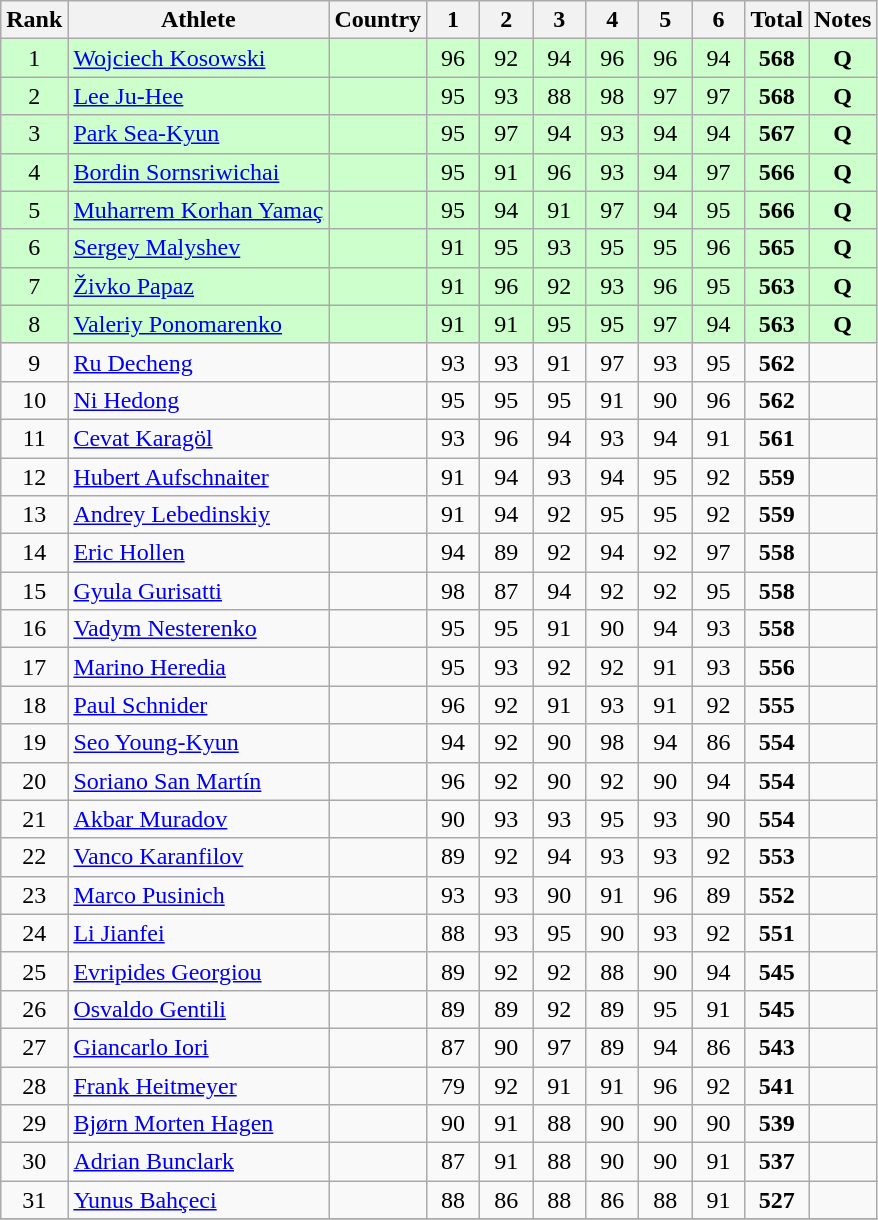<table class="wikitable sortable" style="text-align:center">
<tr>
<th>Rank</th>
<th>Athlete</th>
<th>Country</th>
<th style="width: 28px">1</th>
<th style="width: 28px">2</th>
<th style="width: 28px">3</th>
<th style="width: 28px">4</th>
<th style="width: 28px">5</th>
<th style="width: 28px">6</th>
<th>Total</th>
<th class="unsortable">Notes</th>
</tr>
<tr bgcolor=#ccffcc>
<td>1</td>
<td align="left"><a href='#'>Wojciech Kosowski</a></td>
<td align="left"></td>
<td>96</td>
<td>92</td>
<td>94</td>
<td>96</td>
<td>96</td>
<td>94</td>
<td><strong>568</strong></td>
<td><strong>Q</strong></td>
</tr>
<tr bgcolor=#ccffcc>
<td>2</td>
<td align="left"><a href='#'>Lee Ju-Hee</a></td>
<td align="left"></td>
<td>95</td>
<td>93</td>
<td>88</td>
<td>98</td>
<td>97</td>
<td>97</td>
<td><strong>568</strong></td>
<td><strong>Q</strong></td>
</tr>
<tr bgcolor=#ccffcc>
<td>3</td>
<td align="left"><a href='#'>Park Sea-Kyun</a></td>
<td align="left"></td>
<td>95</td>
<td>97</td>
<td>94</td>
<td>93</td>
<td>94</td>
<td>94</td>
<td><strong>567</strong></td>
<td><strong>Q</strong></td>
</tr>
<tr bgcolor=#ccffcc>
<td>4</td>
<td align="left"><a href='#'>Bordin Sornsriwichai</a></td>
<td align="left"></td>
<td>95</td>
<td>91</td>
<td>96</td>
<td>93</td>
<td>94</td>
<td>97</td>
<td><strong>566</strong></td>
<td><strong>Q</strong></td>
</tr>
<tr bgcolor=#ccffcc>
<td>5</td>
<td align="left"><a href='#'>Muharrem Korhan Yamaç</a></td>
<td align="left"></td>
<td>95</td>
<td>94</td>
<td>91</td>
<td>97</td>
<td>94</td>
<td>95</td>
<td><strong>566</strong></td>
<td><strong>Q</strong></td>
</tr>
<tr bgcolor=#ccffcc>
<td>6</td>
<td align="left"><a href='#'>Sergey Malyshev</a></td>
<td align="left"></td>
<td>91</td>
<td>95</td>
<td>93</td>
<td>95</td>
<td>95</td>
<td>96</td>
<td><strong>565</strong></td>
<td><strong>Q</strong></td>
</tr>
<tr bgcolor=#ccffcc>
<td>7</td>
<td align="left"><a href='#'>Živko Papaz</a></td>
<td align="left"></td>
<td>91</td>
<td>96</td>
<td>92</td>
<td>93</td>
<td>96</td>
<td>95</td>
<td><strong>563</strong></td>
<td><strong>Q</strong></td>
</tr>
<tr bgcolor=#ccffcc>
<td>8</td>
<td align="left"><a href='#'>Valeriy Ponomarenko</a></td>
<td align="left"></td>
<td>91</td>
<td>91</td>
<td>95</td>
<td>95</td>
<td>97</td>
<td>94</td>
<td><strong>563</strong></td>
<td><strong>Q</strong></td>
</tr>
<tr>
<td>9</td>
<td align="left"><a href='#'>Ru Decheng</a></td>
<td align="left"></td>
<td>93</td>
<td>93</td>
<td>91</td>
<td>97</td>
<td>93</td>
<td>95</td>
<td><strong>562</strong></td>
<td></td>
</tr>
<tr>
<td>10</td>
<td align="left"><a href='#'>Ni Hedong</a></td>
<td align="left"></td>
<td>95</td>
<td>95</td>
<td>95</td>
<td>91</td>
<td>90</td>
<td>96</td>
<td><strong>562</strong></td>
<td></td>
</tr>
<tr>
<td>11</td>
<td align="left"><a href='#'>Cevat Karagöl</a></td>
<td align="left"></td>
<td>93</td>
<td>96</td>
<td>94</td>
<td>93</td>
<td>94</td>
<td>91</td>
<td><strong>561</strong></td>
<td></td>
</tr>
<tr>
<td>12</td>
<td align="left"><a href='#'>Hubert Aufschnaiter</a></td>
<td align="left"></td>
<td>91</td>
<td>94</td>
<td>93</td>
<td>94</td>
<td>95</td>
<td>92</td>
<td><strong>559</strong></td>
<td></td>
</tr>
<tr>
<td>13</td>
<td align="left"><a href='#'>Andrey Lebedinskiy</a></td>
<td align="left"></td>
<td>91</td>
<td>94</td>
<td>92</td>
<td>95</td>
<td>95</td>
<td>92</td>
<td><strong>559</strong></td>
<td></td>
</tr>
<tr>
<td>14</td>
<td align="left"><a href='#'>Eric Hollen</a></td>
<td align="left"></td>
<td>94</td>
<td>89</td>
<td>92</td>
<td>94</td>
<td>92</td>
<td>97</td>
<td><strong>558</strong></td>
<td></td>
</tr>
<tr>
<td>15</td>
<td align="left"><a href='#'>Gyula Gurisatti</a></td>
<td align="left"></td>
<td>98</td>
<td>87</td>
<td>94</td>
<td>92</td>
<td>92</td>
<td>95</td>
<td><strong>558</strong></td>
<td></td>
</tr>
<tr>
<td>16</td>
<td align="left"><a href='#'>Vadym Nesterenko</a></td>
<td align="left"></td>
<td>95</td>
<td>95</td>
<td>91</td>
<td>90</td>
<td>94</td>
<td>93</td>
<td><strong>558</strong></td>
<td></td>
</tr>
<tr>
<td>17</td>
<td align="left"><a href='#'>Marino Heredia</a></td>
<td align="left"></td>
<td>95</td>
<td>93</td>
<td>92</td>
<td>92</td>
<td>91</td>
<td>93</td>
<td><strong>556</strong></td>
<td></td>
</tr>
<tr>
<td>18</td>
<td align="left"><a href='#'>Paul Schnider</a></td>
<td align="left"></td>
<td>96</td>
<td>92</td>
<td>91</td>
<td>93</td>
<td>91</td>
<td>92</td>
<td><strong>555</strong></td>
<td></td>
</tr>
<tr>
<td>19</td>
<td align="left"><a href='#'>Seo Young-Kyun</a></td>
<td align="left"></td>
<td>94</td>
<td>92</td>
<td>90</td>
<td>98</td>
<td>94</td>
<td>86</td>
<td><strong>554</strong></td>
<td></td>
</tr>
<tr>
<td>20</td>
<td align="left"><a href='#'>Soriano San Martín</a></td>
<td align="left"></td>
<td>96</td>
<td>92</td>
<td>90</td>
<td>92</td>
<td>90</td>
<td>94</td>
<td><strong>554</strong></td>
<td></td>
</tr>
<tr>
<td>21</td>
<td align="left"><a href='#'>Akbar Muradov</a></td>
<td align="left"></td>
<td>90</td>
<td>93</td>
<td>93</td>
<td>95</td>
<td>93</td>
<td>90</td>
<td><strong>554</strong></td>
<td></td>
</tr>
<tr>
<td>22</td>
<td align="left"><a href='#'>Vanco Karanfilov</a></td>
<td align="left"></td>
<td>89</td>
<td>92</td>
<td>94</td>
<td>93</td>
<td>93</td>
<td>92</td>
<td><strong>553</strong></td>
<td></td>
</tr>
<tr>
<td>23</td>
<td align="left"><a href='#'>Marco Pusinich</a></td>
<td align="left"></td>
<td>93</td>
<td>93</td>
<td>90</td>
<td>91</td>
<td>96</td>
<td>89</td>
<td><strong>552</strong></td>
<td></td>
</tr>
<tr>
<td>24</td>
<td align="left"><a href='#'>Li Jianfei</a></td>
<td align="left"></td>
<td>88</td>
<td>93</td>
<td>95</td>
<td>90</td>
<td>93</td>
<td>92</td>
<td><strong>551</strong></td>
<td></td>
</tr>
<tr>
<td>25</td>
<td align="left"><a href='#'>Evripides Georgiou</a></td>
<td align="left"></td>
<td>89</td>
<td>92</td>
<td>92</td>
<td>88</td>
<td>90</td>
<td>94</td>
<td><strong>545</strong></td>
<td></td>
</tr>
<tr>
<td>26</td>
<td align="left"><a href='#'>Osvaldo Gentili</a></td>
<td align="left"></td>
<td>89</td>
<td>89</td>
<td>92</td>
<td>89</td>
<td>95</td>
<td>91</td>
<td><strong>545</strong></td>
<td></td>
</tr>
<tr>
<td>27</td>
<td align="left"><a href='#'>Giancarlo Iori</a></td>
<td align="left"></td>
<td>87</td>
<td>90</td>
<td>97</td>
<td>89</td>
<td>94</td>
<td>86</td>
<td><strong>543</strong></td>
<td></td>
</tr>
<tr>
<td>28</td>
<td align="left"><a href='#'>Frank Heitmeyer</a></td>
<td align="left"></td>
<td>79</td>
<td>92</td>
<td>91</td>
<td>91</td>
<td>96</td>
<td>92</td>
<td><strong>541</strong></td>
<td></td>
</tr>
<tr>
<td>29</td>
<td align="left"><a href='#'>Bjørn Morten Hagen</a></td>
<td align="left"></td>
<td>90</td>
<td>91</td>
<td>88</td>
<td>90</td>
<td>90</td>
<td>90</td>
<td><strong>539</strong></td>
<td></td>
</tr>
<tr>
<td>30</td>
<td align="left"><a href='#'>Adrian Bunclark</a></td>
<td align="left"></td>
<td>87</td>
<td>91</td>
<td>88</td>
<td>90</td>
<td>90</td>
<td>91</td>
<td><strong>537</strong></td>
<td></td>
</tr>
<tr>
<td>31</td>
<td align="left"><a href='#'>Yunus Bahçeci</a></td>
<td align="left"></td>
<td>88</td>
<td>86</td>
<td>88</td>
<td>86</td>
<td>88</td>
<td>91</td>
<td><strong>527</strong></td>
<td></td>
</tr>
<tr>
</tr>
</table>
